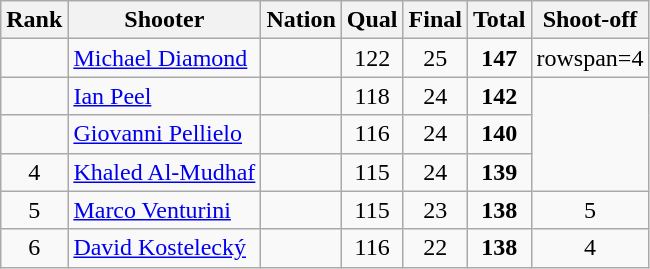<table class="wikitable sortable" style="text-align: center">
<tr>
<th>Rank</th>
<th>Shooter</th>
<th>Nation</th>
<th>Qual</th>
<th>Final</th>
<th>Total</th>
<th>Shoot-off</th>
</tr>
<tr>
<td></td>
<td align=left><a href='#'>Michael Diamond</a></td>
<td align=left></td>
<td>122</td>
<td>25</td>
<td><strong>147</strong></td>
<td>rowspan=4 </td>
</tr>
<tr>
<td></td>
<td align=left><a href='#'>Ian Peel</a></td>
<td align=left></td>
<td>118</td>
<td>24</td>
<td><strong>142</strong></td>
</tr>
<tr>
<td></td>
<td align=left><a href='#'>Giovanni Pellielo</a></td>
<td align=left></td>
<td>116</td>
<td>24</td>
<td><strong>140</strong></td>
</tr>
<tr>
<td>4</td>
<td align=left><a href='#'>Khaled Al-Mudhaf</a></td>
<td align=left></td>
<td>115</td>
<td>24</td>
<td><strong>139</strong></td>
</tr>
<tr>
<td>5</td>
<td align=left><a href='#'>Marco Venturini</a></td>
<td align=left></td>
<td>115</td>
<td>23</td>
<td><strong>138</strong></td>
<td>5</td>
</tr>
<tr>
<td>6</td>
<td align=left><a href='#'>David Kostelecký</a></td>
<td align=left></td>
<td>116</td>
<td>22</td>
<td><strong>138</strong></td>
<td>4</td>
</tr>
</table>
